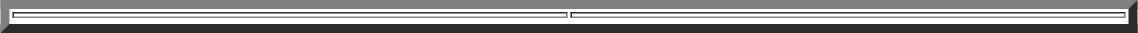<table align="center"| border="6"  | width="60%">
<tr ------------------------------------------------------------------------------------------------------------->
<td width="50%"></td>
<td width="50%"></td>
</tr>
<tr ------------------------------------------------------------------------------------------------------------->
</tr>
</table>
